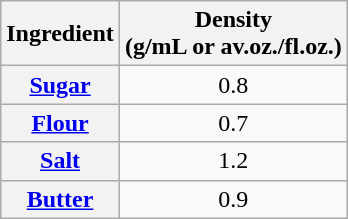<table class="wikitable floatright" style="text-align:center;">
<tr>
<th>Ingredient</th>
<th>Density<br> (g/mL or av.oz./fl.oz.)</th>
</tr>
<tr>
<th><a href='#'>Sugar</a></th>
<td>0.8</td>
</tr>
<tr>
<th><a href='#'>Flour</a></th>
<td>0.7</td>
</tr>
<tr>
<th><a href='#'>Salt</a></th>
<td>1.2</td>
</tr>
<tr>
<th><a href='#'>Butter</a></th>
<td>0.9</td>
</tr>
</table>
